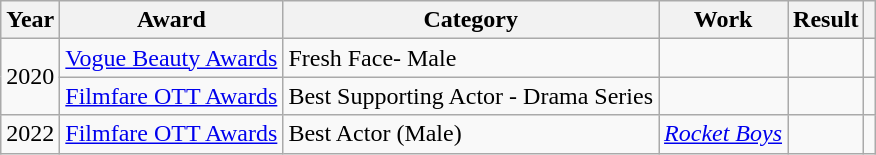<table class="wikitable sortable">
<tr>
<th>Year</th>
<th>Award</th>
<th>Category</th>
<th>Work</th>
<th>Result</th>
<th></th>
</tr>
<tr>
<td rowspan="2">2020</td>
<td><a href='#'>Vogue Beauty Awards</a></td>
<td>Fresh Face- Male</td>
<td></td>
<td></td>
<td style="text-align:center;"></td>
</tr>
<tr>
<td><a href='#'>Filmfare OTT Awards</a></td>
<td>Best Supporting Actor - Drama Series</td>
<td></td>
<td></td>
<td style="text-align:center;"></td>
</tr>
<tr>
<td>2022</td>
<td><a href='#'>Filmfare OTT Awards</a></td>
<td>Best Actor (Male)</td>
<td><em><a href='#'>Rocket Boys</a></em></td>
<td></td>
<td style="text-align:center;"></td>
</tr>
</table>
